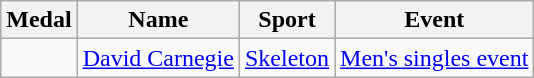<table class="wikitable sortable">
<tr>
<th>Medal</th>
<th>Name</th>
<th>Sport</th>
<th>Event</th>
</tr>
<tr>
<td></td>
<td><a href='#'>David Carnegie</a></td>
<td><a href='#'>Skeleton</a></td>
<td><a href='#'>Men's singles event</a></td>
</tr>
</table>
